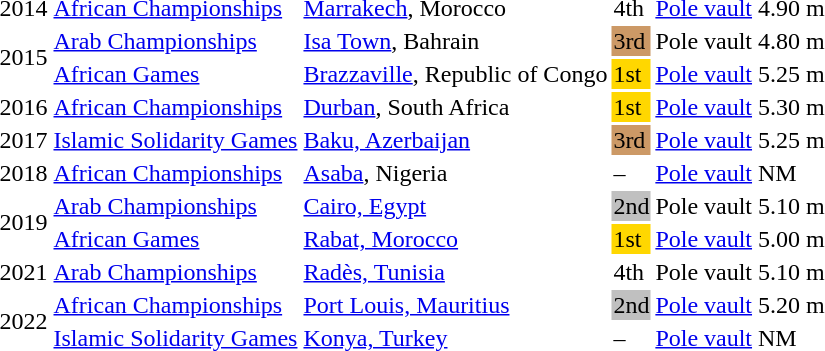<table>
<tr>
<td>2014</td>
<td><a href='#'>African Championships</a></td>
<td><a href='#'>Marrakech</a>, Morocco</td>
<td>4th</td>
<td><a href='#'>Pole vault</a></td>
<td>4.90 m</td>
</tr>
<tr>
<td rowspan=2>2015</td>
<td><a href='#'>Arab Championships</a></td>
<td><a href='#'>Isa Town</a>, Bahrain</td>
<td bgcolor=cc9966>3rd</td>
<td>Pole vault</td>
<td>4.80 m</td>
</tr>
<tr>
<td><a href='#'>African Games</a></td>
<td><a href='#'>Brazzaville</a>, Republic of Congo</td>
<td bgcolor=gold>1st</td>
<td><a href='#'>Pole vault</a></td>
<td>5.25 m</td>
</tr>
<tr>
<td>2016</td>
<td><a href='#'>African Championships</a></td>
<td><a href='#'>Durban</a>, South Africa</td>
<td bgcolor=gold>1st</td>
<td><a href='#'>Pole vault</a></td>
<td>5.30 m</td>
</tr>
<tr>
<td>2017</td>
<td><a href='#'>Islamic Solidarity Games</a></td>
<td><a href='#'>Baku, Azerbaijan</a></td>
<td bgcolor=cc9966>3rd</td>
<td><a href='#'>Pole vault</a></td>
<td>5.25 m</td>
</tr>
<tr>
<td>2018</td>
<td><a href='#'>African Championships</a></td>
<td><a href='#'>Asaba</a>, Nigeria</td>
<td>–</td>
<td><a href='#'>Pole vault</a></td>
<td>NM</td>
</tr>
<tr>
<td rowspan=2>2019</td>
<td><a href='#'>Arab Championships</a></td>
<td><a href='#'>Cairo, Egypt</a></td>
<td bgcolor=silver>2nd</td>
<td>Pole vault</td>
<td>5.10 m</td>
</tr>
<tr>
<td><a href='#'>African Games</a></td>
<td><a href='#'>Rabat, Morocco</a></td>
<td bgcolor=gold>1st</td>
<td><a href='#'>Pole vault</a></td>
<td>5.00 m</td>
</tr>
<tr>
<td>2021</td>
<td><a href='#'>Arab Championships</a></td>
<td><a href='#'>Radès, Tunisia</a></td>
<td>4th</td>
<td>Pole vault</td>
<td>5.10 m</td>
</tr>
<tr>
<td rowspan=2>2022</td>
<td><a href='#'>African Championships</a></td>
<td><a href='#'>Port Louis, Mauritius</a></td>
<td bgcolor=silver>2nd</td>
<td><a href='#'>Pole vault</a></td>
<td>5.20 m</td>
</tr>
<tr>
<td><a href='#'>Islamic Solidarity Games</a></td>
<td><a href='#'>Konya, Turkey</a></td>
<td>–</td>
<td><a href='#'>Pole vault</a></td>
<td>NM</td>
</tr>
</table>
